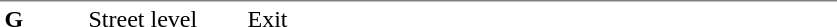<table table border=0 cellspacing=0 cellpadding=3>
<tr>
<td style="border-top:solid 1px gray;" width=50 valign=top><strong>G</strong></td>
<td style="border-top:solid 1px gray;" width=100 valign=top>Street level</td>
<td style="border-top:solid 1px gray;" width=390 valign=top>Exit</td>
</tr>
</table>
